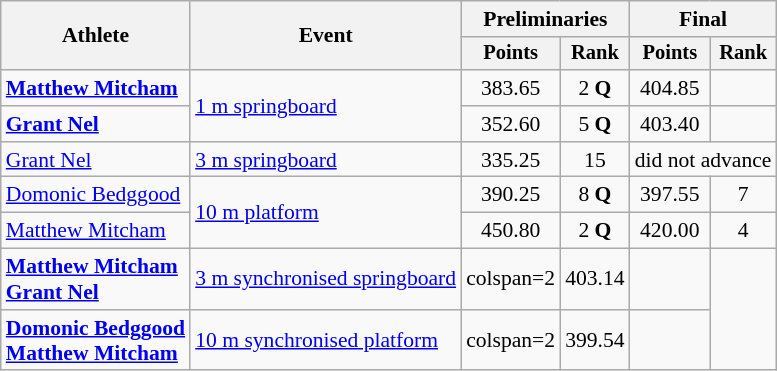<table class="wikitable" style="font-size:90%;">
<tr>
<th rowspan=2>Athlete</th>
<th rowspan=2>Event</th>
<th colspan=2>Preliminaries</th>
<th colspan=2>Final</th>
</tr>
<tr style="font-size:95%">
<th>Points</th>
<th>Rank</th>
<th>Points</th>
<th>Rank</th>
</tr>
<tr align=center>
<td align=left><strong><a href='#'>Matthew Mitcham</a></strong></td>
<td align=left rowspan=2><a href='#'>1 m springboard</a></td>
<td>383.65</td>
<td>2 <strong>Q</strong></td>
<td>404.85</td>
<td></td>
</tr>
<tr align=center>
<td align=left><strong><a href='#'>Grant Nel</a></strong></td>
<td>352.60</td>
<td>5 <strong>Q</strong></td>
<td>403.40</td>
<td></td>
</tr>
<tr align=center>
<td align=left><a href='#'>Grant Nel</a></td>
<td align=left><a href='#'>3 m springboard</a></td>
<td>335.25</td>
<td>15</td>
<td colspan=2>did not advance</td>
</tr>
<tr align=center>
<td align=left><a href='#'>Domonic Bedggood</a></td>
<td align=left rowspan=2><a href='#'>10 m platform</a></td>
<td>390.25</td>
<td>8 <strong>Q</strong></td>
<td>397.55</td>
<td>7</td>
</tr>
<tr align=center>
<td align=left><a href='#'>Matthew Mitcham</a></td>
<td>450.80</td>
<td>2 <strong>Q</strong></td>
<td>420.00</td>
<td>4</td>
</tr>
<tr align=center>
<td align=left><strong><a href='#'>Matthew Mitcham</a><br><a href='#'>Grant Nel</a></strong></td>
<td align=left><a href='#'>3 m synchronised springboard</a></td>
<td>colspan=2 </td>
<td>403.14</td>
<td></td>
</tr>
<tr align=center>
<td align=left><strong><a href='#'>Domonic Bedggood</a><br><a href='#'>Matthew Mitcham</a></strong></td>
<td align=left><a href='#'>10 m synchronised platform</a></td>
<td>colspan=2 </td>
<td>399.54</td>
<td></td>
</tr>
</table>
